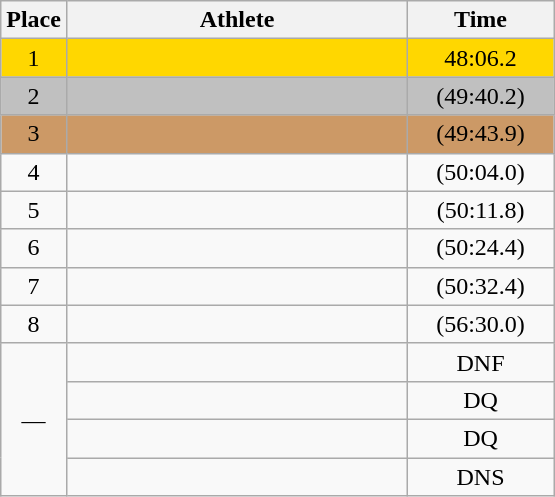<table class=wikitable style="text-align:center">
<tr>
<th width=20>Place</th>
<th width=220>Athlete</th>
<th width=90>Time</th>
</tr>
<tr style="background:gold;">
<td>1</td>
<td align=left></td>
<td>48:06.2</td>
</tr>
<tr style="background:silver;">
<td>2</td>
<td align=left></td>
<td>(49:40.2)</td>
</tr>
<tr style="background:#c96;">
<td>3</td>
<td align=left></td>
<td>(49:43.9)</td>
</tr>
<tr>
<td>4</td>
<td align=left></td>
<td>(50:04.0)</td>
</tr>
<tr>
<td>5</td>
<td align=left></td>
<td>(50:11.8)</td>
</tr>
<tr>
<td>6</td>
<td align=left></td>
<td>(50:24.4)</td>
</tr>
<tr>
<td>7</td>
<td align=left></td>
<td>(50:32.4)</td>
</tr>
<tr>
<td>8</td>
<td align=left></td>
<td>(56:30.0)</td>
</tr>
<tr>
<td rowspan=4>—</td>
<td align=left></td>
<td>DNF</td>
</tr>
<tr>
<td align=left></td>
<td>DQ</td>
</tr>
<tr>
<td align=left></td>
<td>DQ</td>
</tr>
<tr>
<td align=left></td>
<td>DNS</td>
</tr>
</table>
